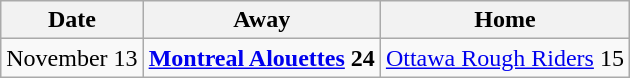<table class="wikitable">
<tr>
<th><strong>Date</strong></th>
<th><strong>Away</strong></th>
<th><strong>Home</strong></th>
</tr>
<tr>
<td>November 13</td>
<td><strong><a href='#'>Montreal Alouettes</a></strong> <strong>24</strong></td>
<td><a href='#'>Ottawa Rough Riders</a> 15</td>
</tr>
</table>
